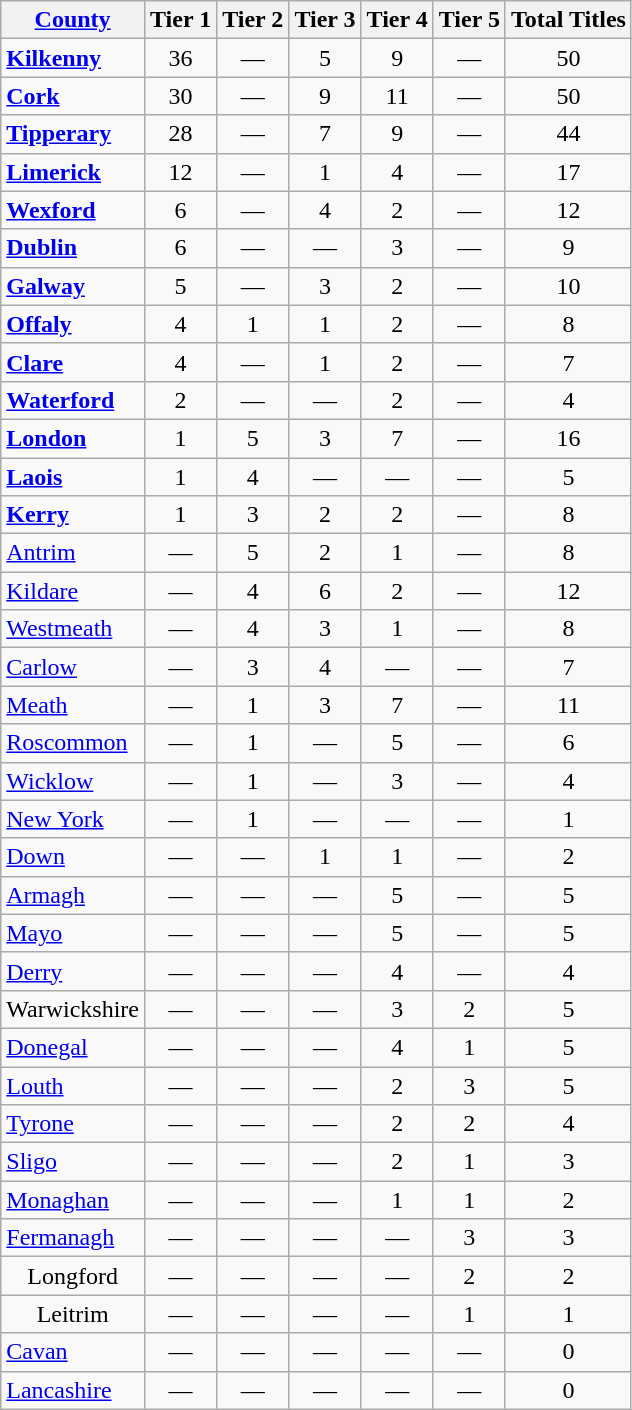<table class="wikitable sortable" style="text-align:center;">
<tr>
<th><a href='#'>County</a></th>
<th>Tier 1</th>
<th>Tier 2</th>
<th>Tier 3</th>
<th>Tier 4</th>
<th>Tier 5</th>
<th>Total Titles</th>
</tr>
<tr>
<td align="left"> <a href='#'><strong>Kilkenny</strong></a></td>
<td>36</td>
<td>—</td>
<td>5</td>
<td>9</td>
<td>—</td>
<td>50</td>
</tr>
<tr>
<td align="left"> <a href='#'><strong>Cork</strong></a></td>
<td>30</td>
<td>—</td>
<td>9</td>
<td>11</td>
<td>—</td>
<td>50</td>
</tr>
<tr>
<td align="left"> <a href='#'><strong>Tipperary</strong></a></td>
<td>28</td>
<td>—</td>
<td>7</td>
<td>9</td>
<td>—</td>
<td>44</td>
</tr>
<tr>
<td align="left"> <a href='#'><strong>Limerick</strong></a></td>
<td>12</td>
<td>—</td>
<td>1</td>
<td>4</td>
<td>—</td>
<td>17</td>
</tr>
<tr>
<td align="left"> <a href='#'><strong>Wexford</strong></a></td>
<td>6</td>
<td>—</td>
<td>4</td>
<td>2</td>
<td>—</td>
<td>12</td>
</tr>
<tr>
<td align="left"> <a href='#'><strong>Dublin</strong></a></td>
<td>6</td>
<td>—</td>
<td>—</td>
<td>3</td>
<td>—</td>
<td>9</td>
</tr>
<tr>
<td align="left"> <a href='#'><strong>Galway</strong></a></td>
<td>5</td>
<td>—</td>
<td>3</td>
<td>2</td>
<td>—</td>
<td>10</td>
</tr>
<tr>
<td align="left"> <a href='#'><strong>Offaly</strong></a></td>
<td>4</td>
<td>1</td>
<td>1</td>
<td>2</td>
<td>—</td>
<td>8</td>
</tr>
<tr>
<td align="left"> <a href='#'><strong>Clare</strong></a></td>
<td>4</td>
<td>—</td>
<td>1</td>
<td>2</td>
<td>—</td>
<td>7</td>
</tr>
<tr>
<td align="left"> <strong><a href='#'>Waterford</a></strong></td>
<td>2</td>
<td>—</td>
<td>—</td>
<td>2</td>
<td>—</td>
<td>4</td>
</tr>
<tr>
<td align="left"> <a href='#'><strong>London</strong></a></td>
<td>1</td>
<td>5</td>
<td>3</td>
<td>7</td>
<td>—</td>
<td>16</td>
</tr>
<tr>
<td align="left"> <a href='#'><strong>Laois</strong></a></td>
<td>1</td>
<td>4</td>
<td>—</td>
<td>—</td>
<td>—</td>
<td>5</td>
</tr>
<tr>
<td align="left"> <a href='#'><strong>Kerry</strong></a></td>
<td>1</td>
<td>3</td>
<td>2</td>
<td>2</td>
<td>—</td>
<td>8</td>
</tr>
<tr>
<td align="left"> <a href='#'>Antrim</a></td>
<td>—</td>
<td>5</td>
<td>2</td>
<td>1</td>
<td>—</td>
<td>8</td>
</tr>
<tr>
<td align="left"> <a href='#'>Kildare</a></td>
<td>—</td>
<td>4</td>
<td>6</td>
<td>2</td>
<td>—</td>
<td>12</td>
</tr>
<tr>
<td align="left"><a href='#'>Westmeath</a></td>
<td>—</td>
<td>4</td>
<td>3</td>
<td>1</td>
<td>—</td>
<td>8</td>
</tr>
<tr>
<td align="left"> <a href='#'>Carlow</a></td>
<td>—</td>
<td>3</td>
<td>4</td>
<td>—</td>
<td>—</td>
<td>7</td>
</tr>
<tr>
<td align="left"> <a href='#'>Meath</a></td>
<td>—</td>
<td>1</td>
<td>3</td>
<td>7</td>
<td>—</td>
<td>11</td>
</tr>
<tr>
<td align="left"><a href='#'>Roscommon</a></td>
<td>—</td>
<td>1</td>
<td>—</td>
<td>5</td>
<td>—</td>
<td>6</td>
</tr>
<tr>
<td align="left"> <a href='#'>Wicklow</a></td>
<td>—</td>
<td>1</td>
<td>—</td>
<td>3</td>
<td>—</td>
<td>4</td>
</tr>
<tr>
<td align="left"> <a href='#'>New York</a></td>
<td>—</td>
<td>1</td>
<td>—</td>
<td>—</td>
<td>—</td>
<td>1</td>
</tr>
<tr>
<td align="left"> <a href='#'>Down</a></td>
<td>—</td>
<td>—</td>
<td>1</td>
<td>1</td>
<td>—</td>
<td>2</td>
</tr>
<tr>
<td align="left"> <a href='#'>Armagh</a></td>
<td>—</td>
<td>—</td>
<td>—</td>
<td>5</td>
<td>—</td>
<td>5</td>
</tr>
<tr>
<td align="left"> <a href='#'>Mayo</a></td>
<td>—</td>
<td>—</td>
<td>—</td>
<td>5</td>
<td>—</td>
<td>5</td>
</tr>
<tr>
<td align="left"> <a href='#'>Derry</a></td>
<td>—</td>
<td>—</td>
<td>—</td>
<td>4</td>
<td>—</td>
<td>4</td>
</tr>
<tr>
<td>Warwickshire</td>
<td>—</td>
<td>—</td>
<td>—</td>
<td>3</td>
<td>2</td>
<td>5</td>
</tr>
<tr>
<td align="left"> <a href='#'>Donegal</a></td>
<td>—</td>
<td>—</td>
<td>—</td>
<td>4</td>
<td>1</td>
<td>5</td>
</tr>
<tr>
<td align="left"> <a href='#'>Louth</a></td>
<td>—</td>
<td>—</td>
<td>—</td>
<td>2</td>
<td>3</td>
<td>5</td>
</tr>
<tr>
<td align="left"> <a href='#'>Tyrone</a></td>
<td>—</td>
<td>—</td>
<td>—</td>
<td>2</td>
<td>2</td>
<td>4</td>
</tr>
<tr>
<td align="left"> <a href='#'>Sligo</a></td>
<td>—</td>
<td>—</td>
<td>—</td>
<td>2</td>
<td>1</td>
<td>3</td>
</tr>
<tr>
<td align="left"> <a href='#'>Monaghan</a></td>
<td>—</td>
<td>—</td>
<td>—</td>
<td>1</td>
<td>1</td>
<td>2</td>
</tr>
<tr>
<td align="left"> <a href='#'>Fermanagh</a></td>
<td>—</td>
<td>—</td>
<td>—</td>
<td>—</td>
<td>3</td>
<td>3</td>
</tr>
<tr>
<td>Longford</td>
<td>—</td>
<td>—</td>
<td>—</td>
<td>—</td>
<td>2</td>
<td>2</td>
</tr>
<tr>
<td>Leitrim</td>
<td>—</td>
<td>—</td>
<td>—</td>
<td>—</td>
<td>1</td>
<td>1</td>
</tr>
<tr>
<td align="left"> <a href='#'>Cavan</a></td>
<td>—</td>
<td>—</td>
<td>—</td>
<td>—</td>
<td>—</td>
<td>0</td>
</tr>
<tr>
<td align="left"> <a href='#'>Lancashire</a></td>
<td>—</td>
<td>—</td>
<td>—</td>
<td>—</td>
<td>—</td>
<td>0</td>
</tr>
</table>
